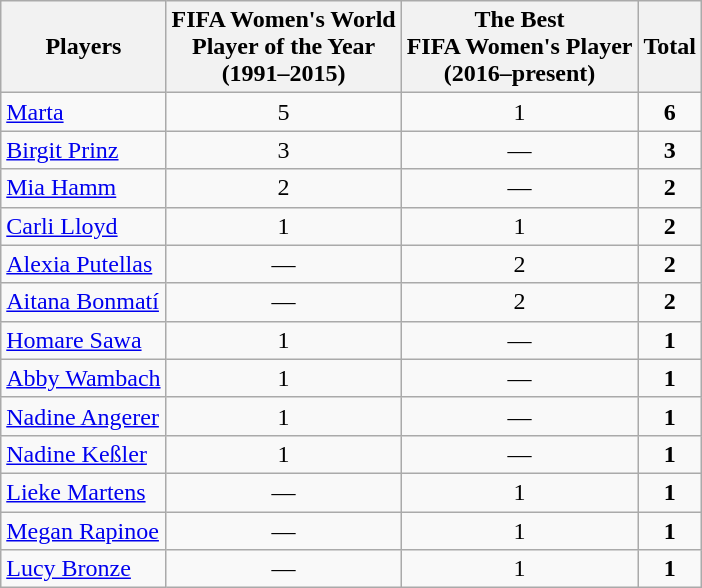<table class="wikitable sortable">
<tr>
<th>Players</th>
<th>FIFA Women's World<br>Player of the Year<br>(1991–2015)</th>
<th>The Best<br>FIFA Women's Player<br>(2016–present)</th>
<th>Total</th>
</tr>
<tr>
<td> <a href='#'>Marta</a></td>
<td style="text-align: center">5</td>
<td style="text-align: center">1</td>
<td style="text-align: center"><strong>6</strong></td>
</tr>
<tr>
<td> <a href='#'>Birgit Prinz</a></td>
<td style="text-align: center">3</td>
<td style="text-align: center">—</td>
<td style="text-align: center"><strong>3</strong></td>
</tr>
<tr>
<td> <a href='#'>Mia Hamm</a></td>
<td align=center>2</td>
<td align=center>—</td>
<td align=center><strong>2</strong></td>
</tr>
<tr>
<td> <a href='#'>Carli Lloyd</a></td>
<td align=center>1</td>
<td align=center>1</td>
<td align=center><strong>2</strong></td>
</tr>
<tr>
<td> <a href='#'>Alexia Putellas</a></td>
<td align=center>—</td>
<td align=center>2</td>
<td align=center><strong>2</strong></td>
</tr>
<tr>
<td> <a href='#'>Aitana Bonmatí</a></td>
<td align=center>—</td>
<td align=center>2</td>
<td align=center><strong>2</strong></td>
</tr>
<tr>
<td> <a href='#'>Homare Sawa</a></td>
<td align=center>1</td>
<td align=center>—</td>
<td align=center><strong>1</strong></td>
</tr>
<tr>
<td> <a href='#'>Abby Wambach</a></td>
<td align=center>1</td>
<td align=center>—</td>
<td align=center><strong>1</strong></td>
</tr>
<tr>
<td> <a href='#'>Nadine Angerer</a></td>
<td align=center>1</td>
<td align=center>—</td>
<td align=center><strong>1</strong></td>
</tr>
<tr>
<td> <a href='#'>Nadine Keßler</a></td>
<td align=center>1</td>
<td align=center>—</td>
<td align=center><strong>1</strong></td>
</tr>
<tr>
<td> <a href='#'>Lieke Martens</a></td>
<td align=center>—</td>
<td align=center>1</td>
<td align=center><strong>1</strong></td>
</tr>
<tr>
<td> <a href='#'>Megan Rapinoe</a></td>
<td align=center>—</td>
<td align=center>1</td>
<td align=center><strong>1</strong></td>
</tr>
<tr>
<td> <a href='#'>Lucy Bronze</a></td>
<td align=center>—</td>
<td align=center>1</td>
<td align=center><strong>1</strong></td>
</tr>
</table>
